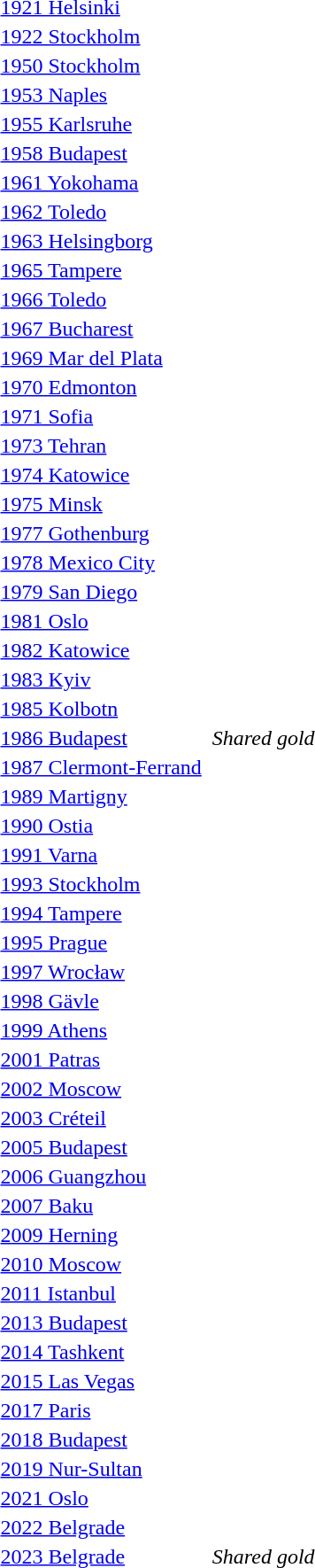<table>
<tr>
<td><a href='#'>1921 Helsinki</a></td>
<td></td>
<td></td>
<td></td>
</tr>
<tr>
<td><a href='#'>1922 Stockholm</a></td>
<td></td>
<td></td>
<td></td>
</tr>
<tr>
<td><a href='#'>1950 Stockholm</a></td>
<td></td>
<td></td>
<td></td>
</tr>
<tr>
<td><a href='#'>1953 Naples</a></td>
<td></td>
<td></td>
<td></td>
</tr>
<tr>
<td><a href='#'>1955 Karlsruhe</a></td>
<td></td>
<td></td>
<td></td>
</tr>
<tr>
<td><a href='#'>1958 Budapest</a></td>
<td></td>
<td></td>
<td></td>
</tr>
<tr>
<td><a href='#'>1961 Yokohama</a></td>
<td></td>
<td></td>
<td></td>
</tr>
<tr>
<td><a href='#'>1962 Toledo</a></td>
<td></td>
<td></td>
<td></td>
</tr>
<tr>
<td><a href='#'>1963 Helsingborg</a></td>
<td></td>
<td></td>
<td></td>
</tr>
<tr>
<td><a href='#'>1965 Tampere</a></td>
<td></td>
<td></td>
<td></td>
</tr>
<tr>
<td><a href='#'>1966 Toledo</a></td>
<td></td>
<td></td>
<td></td>
</tr>
<tr>
<td><a href='#'>1967 Bucharest</a></td>
<td></td>
<td></td>
<td></td>
</tr>
<tr>
<td><a href='#'>1969 Mar del Plata</a></td>
<td></td>
<td></td>
<td></td>
</tr>
<tr>
<td><a href='#'>1970 Edmonton</a></td>
<td></td>
<td></td>
<td></td>
</tr>
<tr>
<td><a href='#'>1971 Sofia</a></td>
<td></td>
<td></td>
<td></td>
</tr>
<tr>
<td><a href='#'>1973 Tehran</a></td>
<td></td>
<td></td>
<td></td>
</tr>
<tr>
<td><a href='#'>1974 Katowice</a></td>
<td></td>
<td></td>
<td></td>
</tr>
<tr>
<td><a href='#'>1975 Minsk</a></td>
<td></td>
<td></td>
<td></td>
</tr>
<tr>
<td><a href='#'>1977 Gothenburg</a></td>
<td></td>
<td></td>
<td></td>
</tr>
<tr>
<td><a href='#'>1978 Mexico City</a></td>
<td></td>
<td></td>
<td></td>
</tr>
<tr>
<td><a href='#'>1979 San Diego</a></td>
<td></td>
<td></td>
<td></td>
</tr>
<tr>
<td><a href='#'>1981 Oslo</a></td>
<td></td>
<td></td>
<td></td>
</tr>
<tr>
<td><a href='#'>1982 Katowice</a></td>
<td></td>
<td></td>
<td></td>
</tr>
<tr>
<td><a href='#'>1983 Kyiv</a></td>
<td></td>
<td></td>
<td></td>
</tr>
<tr>
<td><a href='#'>1985 Kolbotn</a></td>
<td></td>
<td></td>
<td></td>
</tr>
<tr>
<td rowspan=2><a href='#'>1986 Budapest</a></td>
<td></td>
<td rowspan=2><em>Shared gold</em></td>
<td></td>
</tr>
<tr>
<td></td>
<td></td>
</tr>
<tr>
<td><a href='#'>1987 Clermont-Ferrand</a></td>
<td></td>
<td></td>
<td></td>
</tr>
<tr>
<td><a href='#'>1989 Martigny</a></td>
<td></td>
<td></td>
<td></td>
</tr>
<tr>
<td><a href='#'>1990 Ostia</a></td>
<td></td>
<td></td>
<td></td>
</tr>
<tr>
<td><a href='#'>1991 Varna</a></td>
<td></td>
<td></td>
<td></td>
</tr>
<tr>
<td><a href='#'>1993 Stockholm</a></td>
<td></td>
<td></td>
<td></td>
</tr>
<tr>
<td><a href='#'>1994 Tampere</a></td>
<td></td>
<td></td>
<td></td>
</tr>
<tr>
<td><a href='#'>1995 Prague</a></td>
<td></td>
<td></td>
<td></td>
</tr>
<tr>
<td><a href='#'>1997 Wrocław</a></td>
<td></td>
<td></td>
<td></td>
</tr>
<tr>
<td><a href='#'>1998 Gävle</a></td>
<td></td>
<td></td>
<td></td>
</tr>
<tr>
<td><a href='#'>1999 Athens</a></td>
<td></td>
<td></td>
<td></td>
</tr>
<tr>
<td><a href='#'>2001 Patras</a></td>
<td></td>
<td></td>
<td></td>
</tr>
<tr>
<td><a href='#'>2002 Moscow</a></td>
<td></td>
<td></td>
<td></td>
</tr>
<tr>
<td><a href='#'>2003 Créteil</a></td>
<td></td>
<td></td>
<td></td>
</tr>
<tr>
<td rowspan=2><a href='#'>2005 Budapest</a></td>
<td rowspan=2></td>
<td rowspan=2></td>
<td></td>
</tr>
<tr>
<td></td>
</tr>
<tr>
<td rowspan=2><a href='#'>2006 Guangzhou</a></td>
<td rowspan=2></td>
<td rowspan=2></td>
<td></td>
</tr>
<tr>
<td></td>
</tr>
<tr>
<td rowspan=2><a href='#'>2007 Baku</a></td>
<td rowspan=2></td>
<td rowspan=2></td>
<td></td>
</tr>
<tr>
<td></td>
</tr>
<tr>
<td rowspan=2><a href='#'>2009 Herning</a></td>
<td rowspan=2></td>
<td rowspan=2></td>
<td></td>
</tr>
<tr>
<td></td>
</tr>
<tr>
<td rowspan=2><a href='#'>2010 Moscow</a></td>
<td rowspan=2></td>
<td rowspan=2></td>
<td></td>
</tr>
<tr>
<td></td>
</tr>
<tr>
<td rowspan=2><a href='#'>2011 Istanbul</a></td>
<td rowspan=2></td>
<td rowspan=2></td>
<td></td>
</tr>
<tr>
<td></td>
</tr>
<tr>
<td rowspan=2><a href='#'>2013 Budapest</a></td>
<td rowspan=2></td>
<td rowspan=2></td>
<td></td>
</tr>
<tr>
<td></td>
</tr>
<tr>
<td rowspan=2><a href='#'>2014 Tashkent</a></td>
<td rowspan=2></td>
<td rowspan=2></td>
<td></td>
</tr>
<tr>
<td></td>
</tr>
<tr>
<td rowspan=2><a href='#'>2015 Las Vegas</a></td>
<td rowspan=2></td>
<td rowspan=2></td>
<td></td>
</tr>
<tr>
<td></td>
</tr>
<tr>
<td rowspan=2><a href='#'>2017 Paris</a></td>
<td rowspan=2></td>
<td rowspan=2></td>
<td></td>
</tr>
<tr>
<td></td>
</tr>
<tr>
<td rowspan=2><a href='#'>2018 Budapest</a></td>
<td rowspan=2></td>
<td rowspan=2></td>
<td></td>
</tr>
<tr>
<td></td>
</tr>
<tr>
<td rowspan=2><a href='#'>2019 Nur-Sultan</a></td>
<td rowspan=2></td>
<td rowspan=2></td>
<td></td>
</tr>
<tr>
<td></td>
</tr>
<tr>
<td rowspan=2><a href='#'>2021 Oslo</a></td>
<td rowspan=2></td>
<td rowspan=2></td>
<td></td>
</tr>
<tr>
<td></td>
</tr>
<tr>
<td rowspan=2><a href='#'>2022 Belgrade</a></td>
<td rowspan=2></td>
<td rowspan=2></td>
<td></td>
</tr>
<tr>
<td></td>
</tr>
<tr>
<td rowspan=2><a href='#'>2023 Belgrade</a></td>
<td></td>
<td rowspan=2><em>Shared gold</em></td>
<td></td>
</tr>
<tr>
<td></td>
<td></td>
</tr>
</table>
